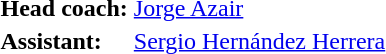<table>
<tr>
<td><strong>Head coach:</strong></td>
<td><a href='#'>Jorge Azair</a></td>
</tr>
<tr>
<td><strong>Assistant:</strong></td>
<td><a href='#'>Sergio Hernández Herrera</a></td>
</tr>
</table>
